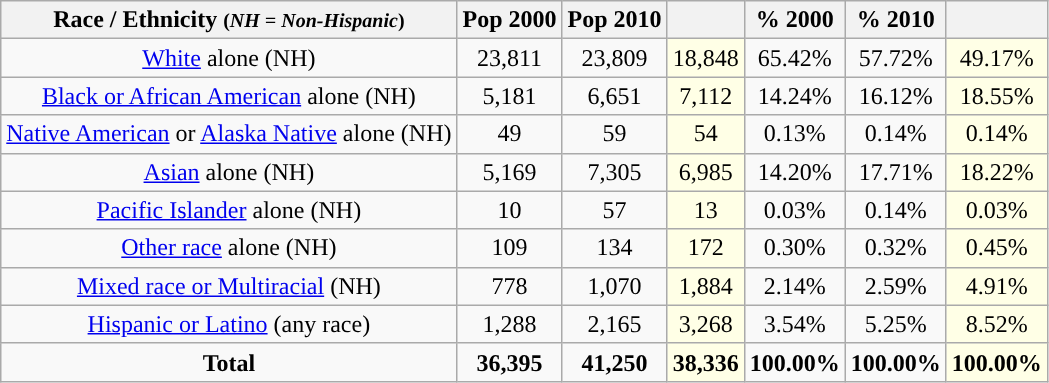<table class="wikitable" style="text-align:center;">
<tr>
<th>Race / Ethnicity <small>(<em>NH = Non-Hispanic</em>)</small></th>
<th>Pop 2000</th>
<th>Pop 2010</th>
<th></th>
<th>% 2000</th>
<th>% 2010</th>
<th></th>
</tr>
<tr>
<td><a href='#'>White</a> alone (NH)</td>
<td>23,811</td>
<td>23,809</td>
<td style='background: #ffffe6;'>18,848</td>
<td>65.42%</td>
<td>57.72%</td>
<td style='background: #ffffe6;'>49.17%</td>
</tr>
<tr>
<td><a href='#'>Black or African American</a> alone (NH)</td>
<td>5,181</td>
<td>6,651</td>
<td style='background: #ffffe6;'>7,112</td>
<td>14.24%</td>
<td>16.12%</td>
<td style='background: #ffffe6;'>18.55%</td>
</tr>
<tr>
<td><a href='#'>Native American</a> or <a href='#'>Alaska Native</a> alone (NH)</td>
<td>49</td>
<td>59</td>
<td style='background: #ffffe6;'>54</td>
<td>0.13%</td>
<td>0.14%</td>
<td style='background: #ffffe6;'>0.14%</td>
</tr>
<tr>
<td><a href='#'>Asian</a> alone (NH)</td>
<td>5,169</td>
<td>7,305</td>
<td style='background: #ffffe6;'>6,985</td>
<td>14.20%</td>
<td>17.71%</td>
<td style='background: #ffffe6;'>18.22%</td>
</tr>
<tr>
<td><a href='#'>Pacific Islander</a> alone (NH)</td>
<td>10</td>
<td>57</td>
<td style='background: #ffffe6;'>13</td>
<td>0.03%</td>
<td>0.14%</td>
<td style='background: #ffffe6;'>0.03%</td>
</tr>
<tr>
<td><a href='#'>Other race</a> alone (NH)</td>
<td>109</td>
<td>134</td>
<td style='background: #ffffe6;'>172</td>
<td>0.30%</td>
<td>0.32%</td>
<td style='background: #ffffe6;'>0.45%</td>
</tr>
<tr>
<td><a href='#'>Mixed race or Multiracial</a> (NH)</td>
<td>778</td>
<td>1,070</td>
<td style='background: #ffffe6;'>1,884</td>
<td>2.14%</td>
<td>2.59%</td>
<td style='background: #ffffe6;'>4.91%</td>
</tr>
<tr>
<td><a href='#'>Hispanic or Latino</a> (any race)</td>
<td>1,288</td>
<td>2,165</td>
<td style='background: #ffffe6;'>3,268</td>
<td>3.54%</td>
<td>5.25%</td>
<td style='background: #ffffe6;'>8.52%</td>
</tr>
<tr>
<td><strong>Total</strong></td>
<td><strong>36,395</strong></td>
<td><strong>41,250</strong></td>
<td style='background: #ffffe6;'><strong>38,336</strong></td>
<td><strong>100.00%</strong></td>
<td><strong>100.00%</strong></td>
<td style='background: #ffffe6;'><strong>100.00%</strong></td>
</tr>
</table>
